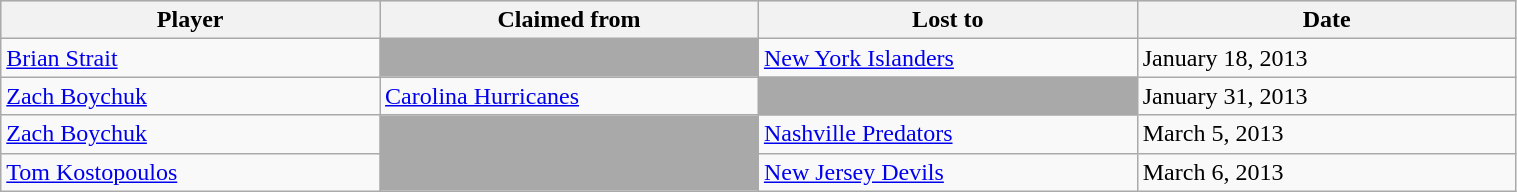<table class="wikitable" style="width:80%;">
<tr style="text-align:center; background:#ddd;">
<th style="width:25%;">Player</th>
<th style="width:25%;">Claimed from</th>
<th style="width:25%;">Lost to</th>
<th style="width:25%;">Date</th>
</tr>
<tr>
<td><a href='#'>Brian Strait</a></td>
<td style="background:darkgray;"></td>
<td><a href='#'>New York Islanders</a></td>
<td>January 18, 2013</td>
</tr>
<tr>
<td><a href='#'>Zach Boychuk</a></td>
<td><a href='#'>Carolina Hurricanes</a></td>
<td style="background:darkgray;"></td>
<td>January 31, 2013</td>
</tr>
<tr>
<td><a href='#'>Zach Boychuk</a></td>
<td style="background:darkgray;"></td>
<td><a href='#'>Nashville Predators</a></td>
<td>March 5, 2013</td>
</tr>
<tr>
<td><a href='#'>Tom Kostopoulos</a></td>
<td style="background:darkgray;"></td>
<td><a href='#'>New Jersey Devils</a></td>
<td>March 6, 2013</td>
</tr>
</table>
